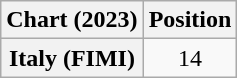<table class="wikitable plainrowheaders" style="text-align:center;">
<tr>
<th>Chart (2023)</th>
<th>Position</th>
</tr>
<tr>
<th scope="row">Italy (FIMI)</th>
<td>14</td>
</tr>
</table>
